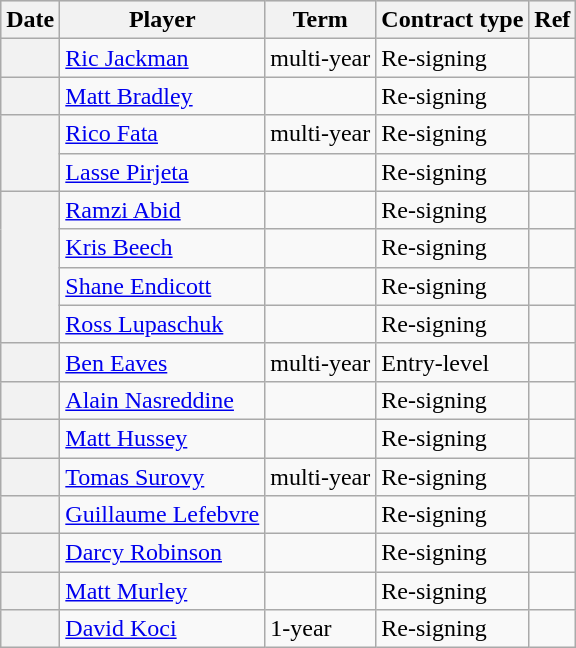<table class="wikitable plainrowheaders">
<tr style="background:#ddd; text-align:center;">
<th>Date</th>
<th>Player</th>
<th>Term</th>
<th>Contract type</th>
<th>Ref</th>
</tr>
<tr>
<th scope="row"></th>
<td><a href='#'>Ric Jackman</a></td>
<td>multi-year</td>
<td>Re-signing</td>
<td></td>
</tr>
<tr>
<th scope="row"></th>
<td><a href='#'>Matt Bradley</a></td>
<td></td>
<td>Re-signing</td>
<td></td>
</tr>
<tr>
<th scope="row" rowspan=2></th>
<td><a href='#'>Rico Fata</a></td>
<td>multi-year</td>
<td>Re-signing</td>
<td></td>
</tr>
<tr>
<td><a href='#'>Lasse Pirjeta</a></td>
<td></td>
<td>Re-signing</td>
<td></td>
</tr>
<tr>
<th scope="row" rowspan=4></th>
<td><a href='#'>Ramzi Abid</a></td>
<td></td>
<td>Re-signing</td>
<td></td>
</tr>
<tr>
<td><a href='#'>Kris Beech</a></td>
<td></td>
<td>Re-signing</td>
<td></td>
</tr>
<tr>
<td><a href='#'>Shane Endicott</a></td>
<td></td>
<td>Re-signing</td>
<td></td>
</tr>
<tr>
<td><a href='#'>Ross Lupaschuk</a></td>
<td></td>
<td>Re-signing</td>
<td></td>
</tr>
<tr>
<th scope="row"></th>
<td><a href='#'>Ben Eaves</a></td>
<td>multi-year</td>
<td>Entry-level</td>
<td></td>
</tr>
<tr>
<th scope="row"></th>
<td><a href='#'>Alain Nasreddine</a></td>
<td></td>
<td>Re-signing</td>
<td></td>
</tr>
<tr>
<th scope="row"></th>
<td><a href='#'>Matt Hussey</a></td>
<td></td>
<td>Re-signing</td>
<td></td>
</tr>
<tr>
<th scope="row"></th>
<td><a href='#'>Tomas Surovy</a></td>
<td>multi-year</td>
<td>Re-signing</td>
<td></td>
</tr>
<tr>
<th scope="row"></th>
<td><a href='#'>Guillaume Lefebvre</a></td>
<td></td>
<td>Re-signing</td>
<td></td>
</tr>
<tr>
<th scope="row"></th>
<td><a href='#'>Darcy Robinson</a></td>
<td></td>
<td>Re-signing</td>
<td></td>
</tr>
<tr>
<th scope="row"></th>
<td><a href='#'>Matt Murley</a></td>
<td></td>
<td>Re-signing</td>
<td></td>
</tr>
<tr>
<th scope="row"></th>
<td><a href='#'>David Koci</a></td>
<td>1-year</td>
<td>Re-signing</td>
<td></td>
</tr>
</table>
